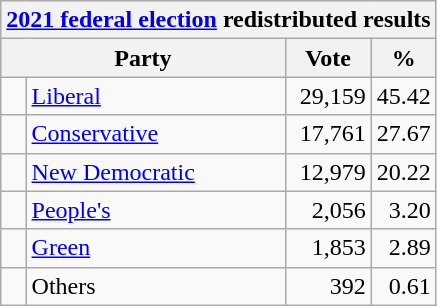<table class="wikitable">
<tr>
<th colspan="4"><a href='#'>2021 federal election</a> redistributed results</th>
</tr>
<tr>
<th bgcolor="#DDDDFF" width="130px" colspan="2">Party</th>
<th bgcolor="#DDDDFF" width="50px">Vote</th>
<th bgcolor="#DDDDFF" width="30px">%</th>
</tr>
<tr>
<td> </td>
<td><a href='#'>Liberal</a></td>
<td align=right>29,159</td>
<td align=right>45.42</td>
</tr>
<tr>
<td> </td>
<td><a href='#'>Conservative</a></td>
<td align=right>17,761</td>
<td align=right>27.67</td>
</tr>
<tr>
<td> </td>
<td><a href='#'>New Democratic</a></td>
<td align=right>12,979</td>
<td align=right>20.22</td>
</tr>
<tr>
<td> </td>
<td><a href='#'>People's</a></td>
<td align=right>2,056</td>
<td align=right>3.20</td>
</tr>
<tr>
<td> </td>
<td><a href='#'>Green</a></td>
<td align=right>1,853</td>
<td align=right>2.89</td>
</tr>
<tr>
<td> </td>
<td>Others</td>
<td align=right>392</td>
<td align=right>0.61</td>
</tr>
</table>
